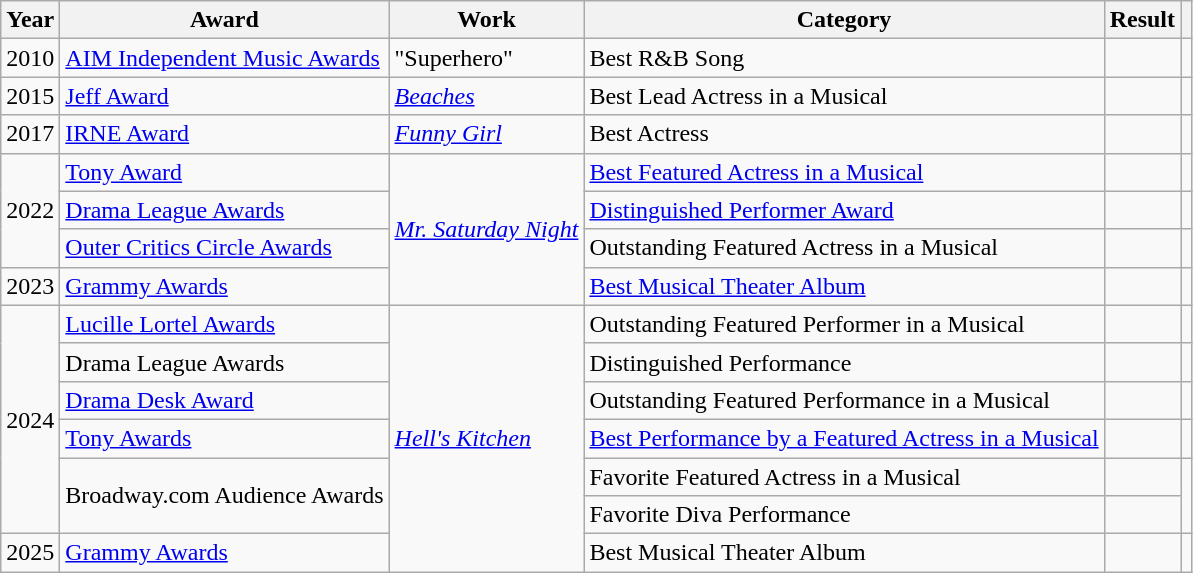<table class="wikitable">
<tr>
<th scope="col">Year</th>
<th scope="col">Award</th>
<th scope="col">Work</th>
<th scope="col">Category</th>
<th scope="col">Result</th>
<th scope="col"></th>
</tr>
<tr>
<td>2010</td>
<td><a href='#'>AIM Independent Music Awards</a></td>
<td>"Superhero"</td>
<td>Best R&B Song</td>
<td></td>
<td></td>
</tr>
<tr>
<td>2015</td>
<td><a href='#'>Jeff Award</a></td>
<td><em><a href='#'>Beaches</a></em></td>
<td>Best Lead Actress in a Musical</td>
<td></td>
<td></td>
</tr>
<tr>
<td>2017</td>
<td><a href='#'>IRNE Award</a></td>
<td><em><a href='#'>Funny Girl</a></em></td>
<td>Best Actress</td>
<td></td>
<td></td>
</tr>
<tr>
<td rowspan="3">2022</td>
<td><a href='#'>Tony Award</a></td>
<td rowspan="4"><a href='#'><em>Mr. Saturday Night</em></a></td>
<td><a href='#'>Best Featured Actress in a Musical</a></td>
<td></td>
<td></td>
</tr>
<tr>
<td><a href='#'>Drama League Awards</a></td>
<td><a href='#'>Distinguished Performer Award</a></td>
<td></td>
<td></td>
</tr>
<tr>
<td><a href='#'>Outer Critics Circle Awards</a></td>
<td>Outstanding Featured Actress in a Musical</td>
<td></td>
<td></td>
</tr>
<tr>
<td>2023</td>
<td><a href='#'>Grammy Awards</a></td>
<td><a href='#'>Best Musical Theater Album</a></td>
<td></td>
<td></td>
</tr>
<tr>
<td rowspan="6">2024</td>
<td><a href='#'>Lucille Lortel Awards</a></td>
<td rowspan="7"><a href='#'><em>Hell's Kitchen</em></a></td>
<td>Outstanding Featured Performer in a Musical</td>
<td></td>
<td></td>
</tr>
<tr>
<td>Drama League Awards</td>
<td>Distinguished Performance</td>
<td></td>
<td></td>
</tr>
<tr>
<td><a href='#'>Drama Desk Award</a></td>
<td>Outstanding Featured Performance in a Musical</td>
<td></td>
<td></td>
</tr>
<tr>
<td><a href='#'>Tony Awards</a></td>
<td><a href='#'>Best Performance by a Featured Actress in a Musical</a></td>
<td></td>
<td></td>
</tr>
<tr>
<td rowspan="2">Broadway.com Audience Awards</td>
<td>Favorite Featured Actress in a Musical</td>
<td></td>
<td rowspan="2"></td>
</tr>
<tr>
<td>Favorite Diva Performance</td>
<td></td>
</tr>
<tr>
<td>2025</td>
<td><a href='#'>Grammy Awards</a></td>
<td>Best Musical Theater Album</td>
<td></td>
<td></td>
</tr>
</table>
